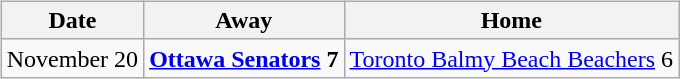<table cellspacing="10">
<tr>
<td valign="top"><br><table class="wikitable">
<tr>
<th>Date</th>
<th>Away</th>
<th>Home</th>
</tr>
<tr>
<td>November 20</td>
<td><strong><a href='#'>Ottawa Senators</a> 7</strong></td>
<td><a href='#'>Toronto Balmy Beach Beachers</a> 6</td>
</tr>
</table>
</td>
</tr>
</table>
